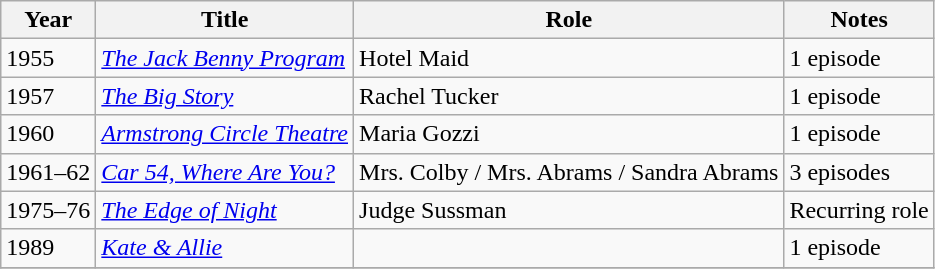<table class="wikitable sortable">
<tr>
<th>Year</th>
<th>Title</th>
<th>Role</th>
<th>Notes</th>
</tr>
<tr>
<td>1955</td>
<td><em><a href='#'>The Jack Benny Program</a></em></td>
<td>Hotel Maid</td>
<td>1 episode</td>
</tr>
<tr>
<td>1957</td>
<td><em><a href='#'>The Big Story</a></em></td>
<td>Rachel Tucker</td>
<td>1 episode</td>
</tr>
<tr>
<td>1960</td>
<td><em><a href='#'>Armstrong Circle Theatre</a></em></td>
<td>Maria Gozzi</td>
<td>1 episode</td>
</tr>
<tr>
<td>1961–62</td>
<td><em><a href='#'>Car 54, Where Are You?</a></em></td>
<td>Mrs. Colby / Mrs. Abrams / Sandra Abrams</td>
<td>3 episodes</td>
</tr>
<tr>
<td>1975–76</td>
<td><em><a href='#'>The Edge of Night</a></em></td>
<td>Judge Sussman</td>
<td>Recurring role</td>
</tr>
<tr>
<td>1989</td>
<td><em><a href='#'>Kate & Allie</a></em></td>
<td></td>
<td>1 episode</td>
</tr>
<tr>
</tr>
</table>
